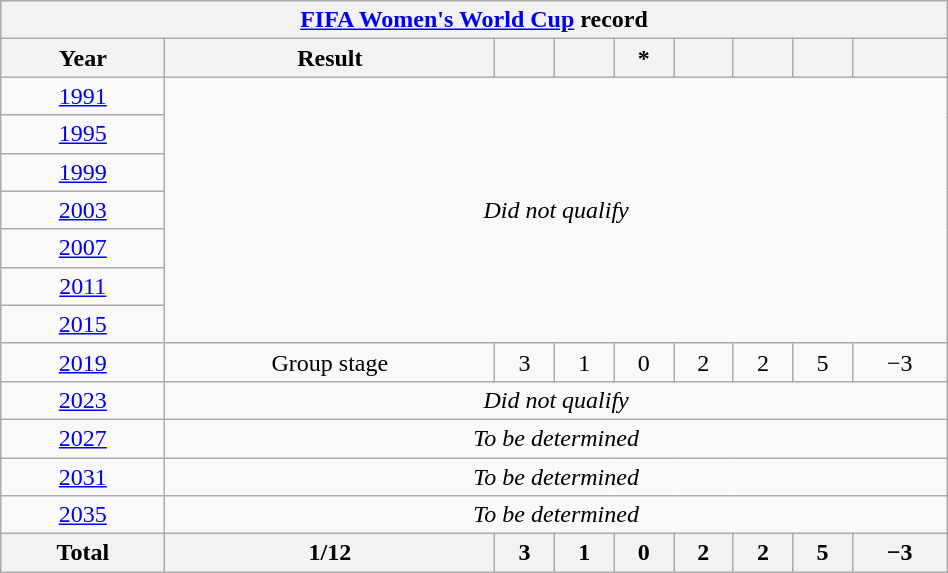<table class="wikitable" style="text-align: center; width:50%;">
<tr>
<th colspan=9><a href='#'>FIFA Women's World Cup</a> record</th>
</tr>
<tr>
<th>Year</th>
<th>Result</th>
<th></th>
<th></th>
<th>*</th>
<th></th>
<th></th>
<th></th>
<th></th>
</tr>
<tr>
<td> <a href='#'>1991</a></td>
<td rowspan=7 colspan=8><em>Did not qualify</em></td>
</tr>
<tr>
<td> <a href='#'>1995</a></td>
</tr>
<tr>
<td> <a href='#'>1999</a></td>
</tr>
<tr>
<td> <a href='#'>2003</a></td>
</tr>
<tr>
<td> <a href='#'>2007</a></td>
</tr>
<tr>
<td> <a href='#'>2011</a></td>
</tr>
<tr>
<td> <a href='#'>2015</a></td>
</tr>
<tr>
<td> <a href='#'>2019</a></td>
<td>Group stage</td>
<td>3</td>
<td>1</td>
<td>0</td>
<td>2</td>
<td>2</td>
<td>5</td>
<td>−3</td>
</tr>
<tr>
<td>  <a href='#'>2023</a></td>
<td colspan=8><em>Did not qualify</em></td>
</tr>
<tr>
<td> <a href='#'>2027</a></td>
<td colspan=8><em>To be determined</em></td>
</tr>
<tr>
<td> <a href='#'>2031</a></td>
<td colspan=8><em>To be determined</em></td>
</tr>
<tr>
<td> <a href='#'>2035</a></td>
<td colspan=8><em>To be determined</em></td>
</tr>
<tr>
<th><strong>Total</strong></th>
<th>1/12</th>
<th>3</th>
<th>1</th>
<th>0</th>
<th>2</th>
<th>2</th>
<th>5</th>
<th>−3</th>
</tr>
</table>
